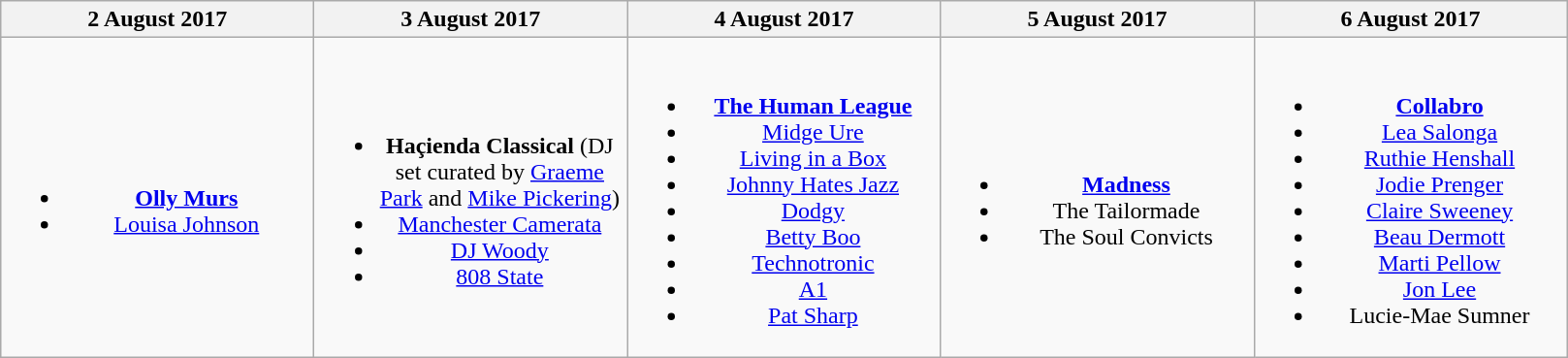<table class="wikitable" style="text-align:center;">
<tr>
<th scope="col" style="width:13em;">2 August 2017</th>
<th scope="col" style="width:13em;">3 August 2017</th>
<th scope="col" style="width:13em;">4 August 2017</th>
<th scope="col" style="width:13em;">5 August 2017</th>
<th scope="col" style="width:13em;">6 August 2017</th>
</tr>
<tr>
<td><br><ul><li><strong><a href='#'>Olly Murs</a></strong></li><li><a href='#'>Louisa Johnson</a></li></ul></td>
<td><br><ul><li><strong>Haçienda Classical</strong> (DJ set curated by <a href='#'>Graeme Park</a> and <a href='#'>Mike Pickering</a>)</li><li><a href='#'>Manchester Camerata</a></li><li><a href='#'>DJ Woody</a></li><li><a href='#'>808 State</a></li></ul></td>
<td><br><ul><li><strong><a href='#'>The Human League</a></strong></li><li><a href='#'>Midge Ure</a></li><li><a href='#'>Living in a Box</a></li><li><a href='#'>Johnny Hates Jazz</a></li><li><a href='#'>Dodgy</a></li><li><a href='#'>Betty Boo</a></li><li><a href='#'>Technotronic</a></li><li><a href='#'>A1</a></li><li><a href='#'>Pat Sharp</a></li></ul></td>
<td><br><ul><li><strong><a href='#'>Madness</a></strong></li><li>The Tailormade</li><li>The Soul Convicts</li></ul></td>
<td><br><ul><li><strong><a href='#'>Collabro</a></strong></li><li><a href='#'>Lea Salonga</a></li><li><a href='#'>Ruthie Henshall</a></li><li><a href='#'>Jodie Prenger</a></li><li><a href='#'>Claire Sweeney</a></li><li><a href='#'>Beau Dermott</a></li><li><a href='#'>Marti Pellow</a></li><li><a href='#'>Jon Lee</a></li><li>Lucie-Mae Sumner</li></ul></td>
</tr>
</table>
